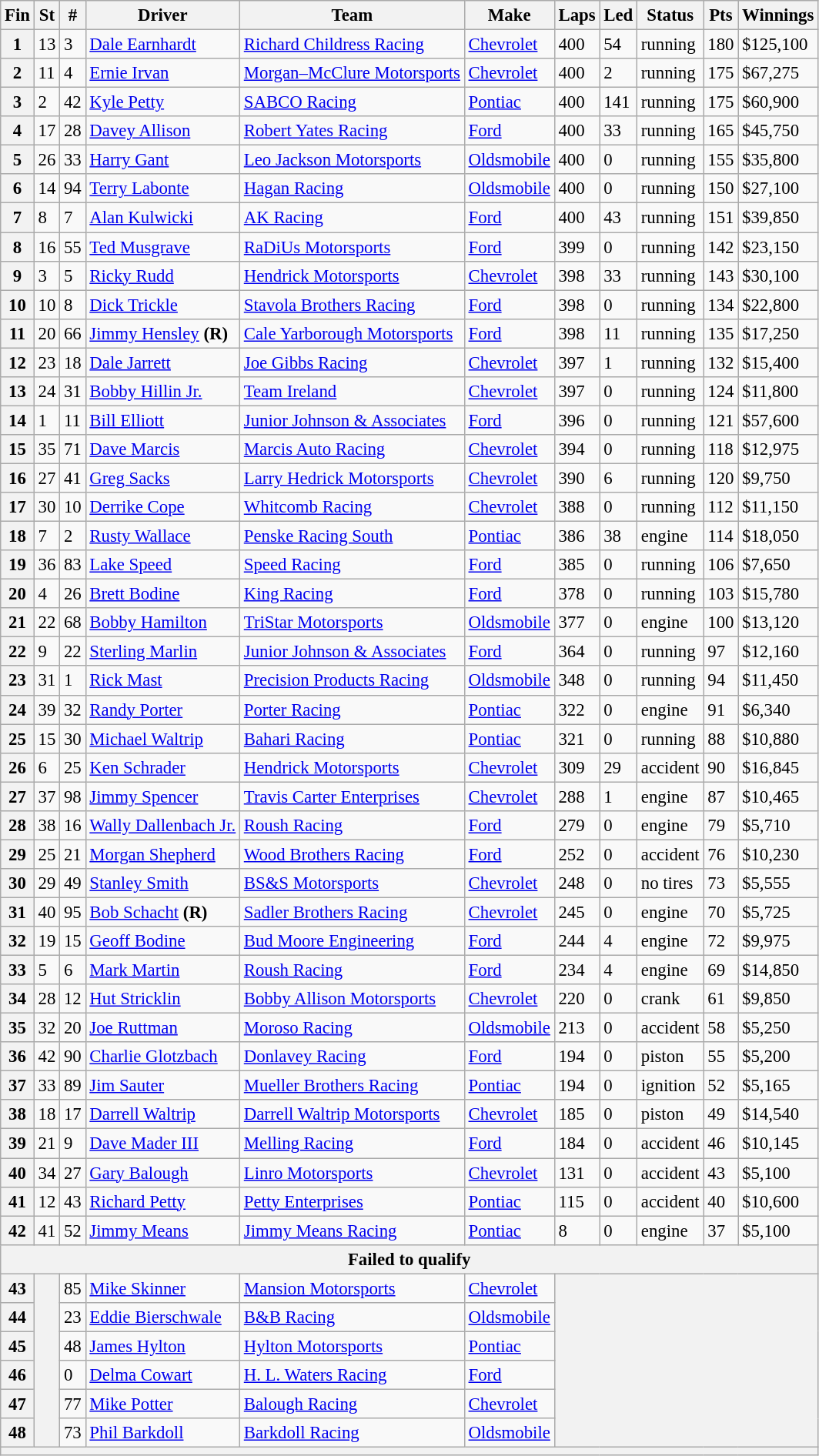<table class="wikitable" style="font-size:95%">
<tr>
<th>Fin</th>
<th>St</th>
<th>#</th>
<th>Driver</th>
<th>Team</th>
<th>Make</th>
<th>Laps</th>
<th>Led</th>
<th>Status</th>
<th>Pts</th>
<th>Winnings</th>
</tr>
<tr>
<th>1</th>
<td>13</td>
<td>3</td>
<td><a href='#'>Dale Earnhardt</a></td>
<td><a href='#'>Richard Childress Racing</a></td>
<td><a href='#'>Chevrolet</a></td>
<td>400</td>
<td>54</td>
<td>running</td>
<td>180</td>
<td>$125,100</td>
</tr>
<tr>
<th>2</th>
<td>11</td>
<td>4</td>
<td><a href='#'>Ernie Irvan</a></td>
<td><a href='#'>Morgan–McClure Motorsports</a></td>
<td><a href='#'>Chevrolet</a></td>
<td>400</td>
<td>2</td>
<td>running</td>
<td>175</td>
<td>$67,275</td>
</tr>
<tr>
<th>3</th>
<td>2</td>
<td>42</td>
<td><a href='#'>Kyle Petty</a></td>
<td><a href='#'>SABCO Racing</a></td>
<td><a href='#'>Pontiac</a></td>
<td>400</td>
<td>141</td>
<td>running</td>
<td>175</td>
<td>$60,900</td>
</tr>
<tr>
<th>4</th>
<td>17</td>
<td>28</td>
<td><a href='#'>Davey Allison</a></td>
<td><a href='#'>Robert Yates Racing</a></td>
<td><a href='#'>Ford</a></td>
<td>400</td>
<td>33</td>
<td>running</td>
<td>165</td>
<td>$45,750</td>
</tr>
<tr>
<th>5</th>
<td>26</td>
<td>33</td>
<td><a href='#'>Harry Gant</a></td>
<td><a href='#'>Leo Jackson Motorsports</a></td>
<td><a href='#'>Oldsmobile</a></td>
<td>400</td>
<td>0</td>
<td>running</td>
<td>155</td>
<td>$35,800</td>
</tr>
<tr>
<th>6</th>
<td>14</td>
<td>94</td>
<td><a href='#'>Terry Labonte</a></td>
<td><a href='#'>Hagan Racing</a></td>
<td><a href='#'>Oldsmobile</a></td>
<td>400</td>
<td>0</td>
<td>running</td>
<td>150</td>
<td>$27,100</td>
</tr>
<tr>
<th>7</th>
<td>8</td>
<td>7</td>
<td><a href='#'>Alan Kulwicki</a></td>
<td><a href='#'>AK Racing</a></td>
<td><a href='#'>Ford</a></td>
<td>400</td>
<td>43</td>
<td>running</td>
<td>151</td>
<td>$39,850</td>
</tr>
<tr>
<th>8</th>
<td>16</td>
<td>55</td>
<td><a href='#'>Ted Musgrave</a></td>
<td><a href='#'>RaDiUs Motorsports</a></td>
<td><a href='#'>Ford</a></td>
<td>399</td>
<td>0</td>
<td>running</td>
<td>142</td>
<td>$23,150</td>
</tr>
<tr>
<th>9</th>
<td>3</td>
<td>5</td>
<td><a href='#'>Ricky Rudd</a></td>
<td><a href='#'>Hendrick Motorsports</a></td>
<td><a href='#'>Chevrolet</a></td>
<td>398</td>
<td>33</td>
<td>running</td>
<td>143</td>
<td>$30,100</td>
</tr>
<tr>
<th>10</th>
<td>10</td>
<td>8</td>
<td><a href='#'>Dick Trickle</a></td>
<td><a href='#'>Stavola Brothers Racing</a></td>
<td><a href='#'>Ford</a></td>
<td>398</td>
<td>0</td>
<td>running</td>
<td>134</td>
<td>$22,800</td>
</tr>
<tr>
<th>11</th>
<td>20</td>
<td>66</td>
<td><a href='#'>Jimmy Hensley</a> <strong>(R)</strong></td>
<td><a href='#'>Cale Yarborough Motorsports</a></td>
<td><a href='#'>Ford</a></td>
<td>398</td>
<td>11</td>
<td>running</td>
<td>135</td>
<td>$17,250</td>
</tr>
<tr>
<th>12</th>
<td>23</td>
<td>18</td>
<td><a href='#'>Dale Jarrett</a></td>
<td><a href='#'>Joe Gibbs Racing</a></td>
<td><a href='#'>Chevrolet</a></td>
<td>397</td>
<td>1</td>
<td>running</td>
<td>132</td>
<td>$15,400</td>
</tr>
<tr>
<th>13</th>
<td>24</td>
<td>31</td>
<td><a href='#'>Bobby Hillin Jr.</a></td>
<td><a href='#'>Team Ireland</a></td>
<td><a href='#'>Chevrolet</a></td>
<td>397</td>
<td>0</td>
<td>running</td>
<td>124</td>
<td>$11,800</td>
</tr>
<tr>
<th>14</th>
<td>1</td>
<td>11</td>
<td><a href='#'>Bill Elliott</a></td>
<td><a href='#'>Junior Johnson & Associates</a></td>
<td><a href='#'>Ford</a></td>
<td>396</td>
<td>0</td>
<td>running</td>
<td>121</td>
<td>$57,600</td>
</tr>
<tr>
<th>15</th>
<td>35</td>
<td>71</td>
<td><a href='#'>Dave Marcis</a></td>
<td><a href='#'>Marcis Auto Racing</a></td>
<td><a href='#'>Chevrolet</a></td>
<td>394</td>
<td>0</td>
<td>running</td>
<td>118</td>
<td>$12,975</td>
</tr>
<tr>
<th>16</th>
<td>27</td>
<td>41</td>
<td><a href='#'>Greg Sacks</a></td>
<td><a href='#'>Larry Hedrick Motorsports</a></td>
<td><a href='#'>Chevrolet</a></td>
<td>390</td>
<td>6</td>
<td>running</td>
<td>120</td>
<td>$9,750</td>
</tr>
<tr>
<th>17</th>
<td>30</td>
<td>10</td>
<td><a href='#'>Derrike Cope</a></td>
<td><a href='#'>Whitcomb Racing</a></td>
<td><a href='#'>Chevrolet</a></td>
<td>388</td>
<td>0</td>
<td>running</td>
<td>112</td>
<td>$11,150</td>
</tr>
<tr>
<th>18</th>
<td>7</td>
<td>2</td>
<td><a href='#'>Rusty Wallace</a></td>
<td><a href='#'>Penske Racing South</a></td>
<td><a href='#'>Pontiac</a></td>
<td>386</td>
<td>38</td>
<td>engine</td>
<td>114</td>
<td>$18,050</td>
</tr>
<tr>
<th>19</th>
<td>36</td>
<td>83</td>
<td><a href='#'>Lake Speed</a></td>
<td><a href='#'>Speed Racing</a></td>
<td><a href='#'>Ford</a></td>
<td>385</td>
<td>0</td>
<td>running</td>
<td>106</td>
<td>$7,650</td>
</tr>
<tr>
<th>20</th>
<td>4</td>
<td>26</td>
<td><a href='#'>Brett Bodine</a></td>
<td><a href='#'>King Racing</a></td>
<td><a href='#'>Ford</a></td>
<td>378</td>
<td>0</td>
<td>running</td>
<td>103</td>
<td>$15,780</td>
</tr>
<tr>
<th>21</th>
<td>22</td>
<td>68</td>
<td><a href='#'>Bobby Hamilton</a></td>
<td><a href='#'>TriStar Motorsports</a></td>
<td><a href='#'>Oldsmobile</a></td>
<td>377</td>
<td>0</td>
<td>engine</td>
<td>100</td>
<td>$13,120</td>
</tr>
<tr>
<th>22</th>
<td>9</td>
<td>22</td>
<td><a href='#'>Sterling Marlin</a></td>
<td><a href='#'>Junior Johnson & Associates</a></td>
<td><a href='#'>Ford</a></td>
<td>364</td>
<td>0</td>
<td>running</td>
<td>97</td>
<td>$12,160</td>
</tr>
<tr>
<th>23</th>
<td>31</td>
<td>1</td>
<td><a href='#'>Rick Mast</a></td>
<td><a href='#'>Precision Products Racing</a></td>
<td><a href='#'>Oldsmobile</a></td>
<td>348</td>
<td>0</td>
<td>running</td>
<td>94</td>
<td>$11,450</td>
</tr>
<tr>
<th>24</th>
<td>39</td>
<td>32</td>
<td><a href='#'>Randy Porter</a></td>
<td><a href='#'>Porter Racing</a></td>
<td><a href='#'>Pontiac</a></td>
<td>322</td>
<td>0</td>
<td>engine</td>
<td>91</td>
<td>$6,340</td>
</tr>
<tr>
<th>25</th>
<td>15</td>
<td>30</td>
<td><a href='#'>Michael Waltrip</a></td>
<td><a href='#'>Bahari Racing</a></td>
<td><a href='#'>Pontiac</a></td>
<td>321</td>
<td>0</td>
<td>running</td>
<td>88</td>
<td>$10,880</td>
</tr>
<tr>
<th>26</th>
<td>6</td>
<td>25</td>
<td><a href='#'>Ken Schrader</a></td>
<td><a href='#'>Hendrick Motorsports</a></td>
<td><a href='#'>Chevrolet</a></td>
<td>309</td>
<td>29</td>
<td>accident</td>
<td>90</td>
<td>$16,845</td>
</tr>
<tr>
<th>27</th>
<td>37</td>
<td>98</td>
<td><a href='#'>Jimmy Spencer</a></td>
<td><a href='#'>Travis Carter Enterprises</a></td>
<td><a href='#'>Chevrolet</a></td>
<td>288</td>
<td>1</td>
<td>engine</td>
<td>87</td>
<td>$10,465</td>
</tr>
<tr>
<th>28</th>
<td>38</td>
<td>16</td>
<td><a href='#'>Wally Dallenbach Jr.</a></td>
<td><a href='#'>Roush Racing</a></td>
<td><a href='#'>Ford</a></td>
<td>279</td>
<td>0</td>
<td>engine</td>
<td>79</td>
<td>$5,710</td>
</tr>
<tr>
<th>29</th>
<td>25</td>
<td>21</td>
<td><a href='#'>Morgan Shepherd</a></td>
<td><a href='#'>Wood Brothers Racing</a></td>
<td><a href='#'>Ford</a></td>
<td>252</td>
<td>0</td>
<td>accident</td>
<td>76</td>
<td>$10,230</td>
</tr>
<tr>
<th>30</th>
<td>29</td>
<td>49</td>
<td><a href='#'>Stanley Smith</a></td>
<td><a href='#'>BS&S Motorsports</a></td>
<td><a href='#'>Chevrolet</a></td>
<td>248</td>
<td>0</td>
<td>no tires</td>
<td>73</td>
<td>$5,555</td>
</tr>
<tr>
<th>31</th>
<td>40</td>
<td>95</td>
<td><a href='#'>Bob Schacht</a> <strong>(R)</strong></td>
<td><a href='#'>Sadler Brothers Racing</a></td>
<td><a href='#'>Chevrolet</a></td>
<td>245</td>
<td>0</td>
<td>engine</td>
<td>70</td>
<td>$5,725</td>
</tr>
<tr>
<th>32</th>
<td>19</td>
<td>15</td>
<td><a href='#'>Geoff Bodine</a></td>
<td><a href='#'>Bud Moore Engineering</a></td>
<td><a href='#'>Ford</a></td>
<td>244</td>
<td>4</td>
<td>engine</td>
<td>72</td>
<td>$9,975</td>
</tr>
<tr>
<th>33</th>
<td>5</td>
<td>6</td>
<td><a href='#'>Mark Martin</a></td>
<td><a href='#'>Roush Racing</a></td>
<td><a href='#'>Ford</a></td>
<td>234</td>
<td>4</td>
<td>engine</td>
<td>69</td>
<td>$14,850</td>
</tr>
<tr>
<th>34</th>
<td>28</td>
<td>12</td>
<td><a href='#'>Hut Stricklin</a></td>
<td><a href='#'>Bobby Allison Motorsports</a></td>
<td><a href='#'>Chevrolet</a></td>
<td>220</td>
<td>0</td>
<td>crank</td>
<td>61</td>
<td>$9,850</td>
</tr>
<tr>
<th>35</th>
<td>32</td>
<td>20</td>
<td><a href='#'>Joe Ruttman</a></td>
<td><a href='#'>Moroso Racing</a></td>
<td><a href='#'>Oldsmobile</a></td>
<td>213</td>
<td>0</td>
<td>accident</td>
<td>58</td>
<td>$5,250</td>
</tr>
<tr>
<th>36</th>
<td>42</td>
<td>90</td>
<td><a href='#'>Charlie Glotzbach</a></td>
<td><a href='#'>Donlavey Racing</a></td>
<td><a href='#'>Ford</a></td>
<td>194</td>
<td>0</td>
<td>piston</td>
<td>55</td>
<td>$5,200</td>
</tr>
<tr>
<th>37</th>
<td>33</td>
<td>89</td>
<td><a href='#'>Jim Sauter</a></td>
<td><a href='#'>Mueller Brothers Racing</a></td>
<td><a href='#'>Pontiac</a></td>
<td>194</td>
<td>0</td>
<td>ignition</td>
<td>52</td>
<td>$5,165</td>
</tr>
<tr>
<th>38</th>
<td>18</td>
<td>17</td>
<td><a href='#'>Darrell Waltrip</a></td>
<td><a href='#'>Darrell Waltrip Motorsports</a></td>
<td><a href='#'>Chevrolet</a></td>
<td>185</td>
<td>0</td>
<td>piston</td>
<td>49</td>
<td>$14,540</td>
</tr>
<tr>
<th>39</th>
<td>21</td>
<td>9</td>
<td><a href='#'>Dave Mader III</a></td>
<td><a href='#'>Melling Racing</a></td>
<td><a href='#'>Ford</a></td>
<td>184</td>
<td>0</td>
<td>accident</td>
<td>46</td>
<td>$10,145</td>
</tr>
<tr>
<th>40</th>
<td>34</td>
<td>27</td>
<td><a href='#'>Gary Balough</a></td>
<td><a href='#'>Linro Motorsports</a></td>
<td><a href='#'>Chevrolet</a></td>
<td>131</td>
<td>0</td>
<td>accident</td>
<td>43</td>
<td>$5,100</td>
</tr>
<tr>
<th>41</th>
<td>12</td>
<td>43</td>
<td><a href='#'>Richard Petty</a></td>
<td><a href='#'>Petty Enterprises</a></td>
<td><a href='#'>Pontiac</a></td>
<td>115</td>
<td>0</td>
<td>accident</td>
<td>40</td>
<td>$10,600</td>
</tr>
<tr>
<th>42</th>
<td>41</td>
<td>52</td>
<td><a href='#'>Jimmy Means</a></td>
<td><a href='#'>Jimmy Means Racing</a></td>
<td><a href='#'>Pontiac</a></td>
<td>8</td>
<td>0</td>
<td>engine</td>
<td>37</td>
<td>$5,100</td>
</tr>
<tr>
<th colspan="11">Failed to qualify</th>
</tr>
<tr>
<th>43</th>
<th rowspan="6"></th>
<td>85</td>
<td><a href='#'>Mike Skinner</a></td>
<td><a href='#'>Mansion Motorsports</a></td>
<td><a href='#'>Chevrolet</a></td>
<th colspan="5" rowspan="6"></th>
</tr>
<tr>
<th>44</th>
<td>23</td>
<td><a href='#'>Eddie Bierschwale</a></td>
<td><a href='#'>B&B Racing</a></td>
<td><a href='#'>Oldsmobile</a></td>
</tr>
<tr>
<th>45</th>
<td>48</td>
<td><a href='#'>James Hylton</a></td>
<td><a href='#'>Hylton Motorsports</a></td>
<td><a href='#'>Pontiac</a></td>
</tr>
<tr>
<th>46</th>
<td>0</td>
<td><a href='#'>Delma Cowart</a></td>
<td><a href='#'>H. L. Waters Racing</a></td>
<td><a href='#'>Ford</a></td>
</tr>
<tr>
<th>47</th>
<td>77</td>
<td><a href='#'>Mike Potter</a></td>
<td><a href='#'>Balough Racing</a></td>
<td><a href='#'>Chevrolet</a></td>
</tr>
<tr>
<th>48</th>
<td>73</td>
<td><a href='#'>Phil Barkdoll</a></td>
<td><a href='#'>Barkdoll Racing</a></td>
<td><a href='#'>Oldsmobile</a></td>
</tr>
<tr>
<th colspan="11"></th>
</tr>
</table>
